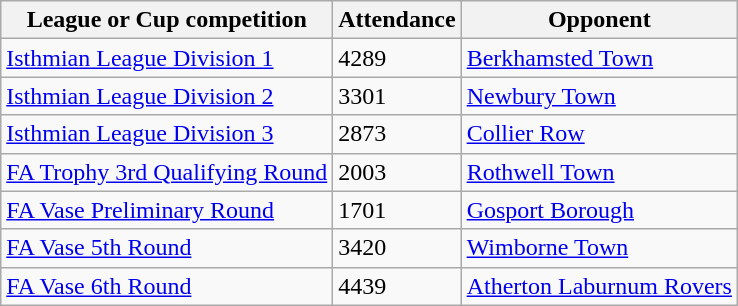<table class="wikitable">
<tr>
<th>League or Cup competition</th>
<th>Attendance</th>
<th>Opponent</th>
</tr>
<tr>
<td><a href='#'>Isthmian League Division 1</a></td>
<td>4289</td>
<td><a href='#'>Berkhamsted Town</a></td>
</tr>
<tr>
<td><a href='#'>Isthmian League Division 2</a></td>
<td>3301</td>
<td><a href='#'>Newbury Town</a></td>
</tr>
<tr>
<td><a href='#'>Isthmian League Division 3</a></td>
<td>2873</td>
<td><a href='#'>Collier Row</a></td>
</tr>
<tr>
<td><a href='#'>FA Trophy 3rd Qualifying Round</a></td>
<td>2003</td>
<td><a href='#'>Rothwell Town</a></td>
</tr>
<tr>
<td><a href='#'>FA Vase Preliminary Round</a></td>
<td>1701</td>
<td><a href='#'>Gosport Borough</a></td>
</tr>
<tr>
<td><a href='#'>FA Vase 5th Round</a></td>
<td>3420</td>
<td><a href='#'>Wimborne Town</a></td>
</tr>
<tr>
<td><a href='#'>FA Vase 6th Round</a></td>
<td>4439</td>
<td><a href='#'>Atherton Laburnum Rovers</a></td>
</tr>
</table>
